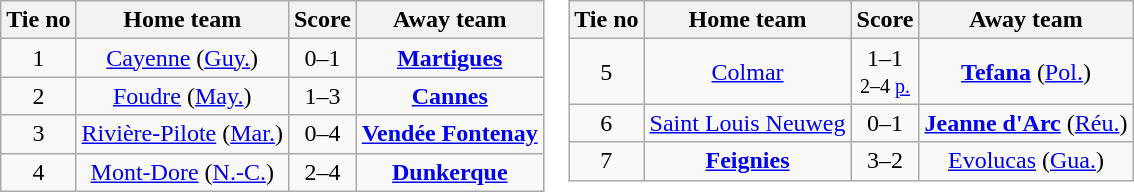<table border=0 cellpadding=0 cellspacing=0>
<tr>
<td valign="top"><br><table class="wikitable" style="text-align: center">
<tr>
<th>Tie no</th>
<th>Home team</th>
<th>Score</th>
<th>Away team</th>
</tr>
<tr>
<td>1</td>
<td><a href='#'>Cayenne</a> (<a href='#'>Guy.</a>)</td>
<td>0–1</td>
<td><strong><a href='#'>Martigues</a></strong></td>
</tr>
<tr>
<td>2</td>
<td><a href='#'>Foudre</a> (<a href='#'>May.</a>)</td>
<td>1–3</td>
<td><strong><a href='#'>Cannes</a></strong></td>
</tr>
<tr>
<td>3</td>
<td><a href='#'>Rivière-Pilote</a> (<a href='#'>Mar.</a>)</td>
<td>0–4</td>
<td><strong><a href='#'>Vendée Fontenay</a></strong></td>
</tr>
<tr>
<td>4</td>
<td><a href='#'>Mont-Dore</a> (<a href='#'>N.-C.</a>)</td>
<td>2–4</td>
<td><strong><a href='#'>Dunkerque</a></strong></td>
</tr>
</table>
</td>
<td valign="top"><br><table class="wikitable" style="text-align: center">
<tr>
<th>Tie no</th>
<th>Home team</th>
<th>Score</th>
<th>Away team</th>
</tr>
<tr>
<td>5</td>
<td><a href='#'>Colmar</a></td>
<td>1–1<br><small>2–4 <a href='#'>p.</a></small></td>
<td><strong><a href='#'>Tefana</a></strong> (<a href='#'>Pol.</a>)</td>
</tr>
<tr>
<td>6</td>
<td><a href='#'>Saint Louis Neuweg</a></td>
<td>0–1</td>
<td><strong><a href='#'>Jeanne d'Arc</a></strong> (<a href='#'>Réu.</a>)</td>
</tr>
<tr>
<td>7</td>
<td><strong><a href='#'>Feignies</a></strong></td>
<td>3–2</td>
<td><a href='#'>Evolucas</a> (<a href='#'>Gua.</a>)</td>
</tr>
</table>
</td>
</tr>
</table>
